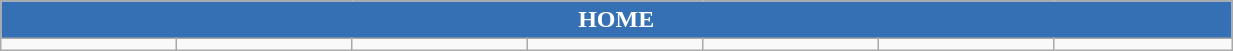<table class="wikitable collapsible collapsed" style="width:65%">
<tr>
<th colspan=10 ! style="color:white; background:#3670B4">HOME</th>
</tr>
<tr>
<td></td>
<td></td>
<td></td>
<td></td>
<td></td>
<td></td>
<td></td>
</tr>
</table>
